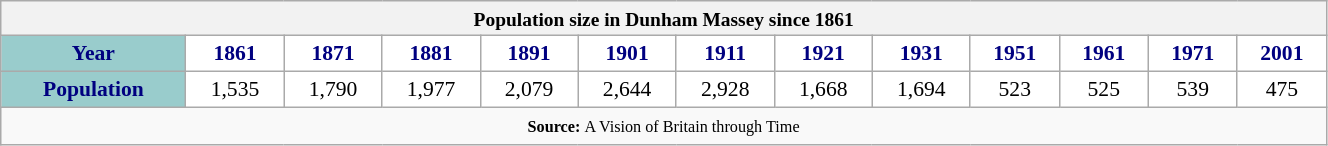<table class="wikitable" style="font-size:90%;width:70%;border:0px;text-align:center;line-height:120%;">
<tr>
<th colspan="13" style="text-align:center;font-size:90%;">Population size in Dunham Massey since 1861</th>
</tr>
<tr>
<th style="background: #99CCCC; color: #000080" height="17">Year</th>
<th style="background: #FFFFFF; color:#000080;">1861</th>
<th style="background: #FFFFFF; color:#000080;">1871</th>
<th style="background: #FFFFFF; color:#000080;">1881</th>
<th style="background: #FFFFFF; color:#000080;">1891</th>
<th style="background: #FFFFFF; color:#000080;">1901</th>
<th style="background: #FFFFFF; color:#000080;">1911</th>
<th style="background: #FFFFFF; color:#000080;">1921</th>
<th style="background: #FFFFFF; color:#000080;">1931</th>
<th style="background: #FFFFFF; color:#000080;">1951</th>
<th style="background: #FFFFFF; color:#000080;">1961</th>
<th style="background: #FFFFFF; color:#000080;">1971</th>
<th style="background: #FFFFFF; color:#000080;">2001</th>
</tr>
<tr Align="center">
<th style="background: #99CCCC; color: #000080" height="17">Population</th>
<td style="background: #FFFFFF; color: black;">1,535</td>
<td style="background: #FFFFFF; color: black;">1,790</td>
<td style="background: #FFFFFF; color: black;">1,977</td>
<td style="background: #FFFFFF; color: black;">2,079</td>
<td style="background: #FFFFFF; color: black;">2,644</td>
<td style="background: #FFFFFF; color: black;">2,928</td>
<td style="background: #FFFFFF; color: black;">1,668</td>
<td style="background: #FFFFFF; color: black;">1,694</td>
<td style="background: #FFFFFF; color: black;">523</td>
<td style="background: #FFFFFF; color: black;">525</td>
<td style="background: #FFFFFF; color: black;">539</td>
<td style="background: #FFFFFF; color: black;">475</td>
</tr>
<tr>
<td colspan="13" style="text-align:center;font-size:90%;"><small><strong>Source: </strong>A Vision of Britain through Time</small></td>
</tr>
</table>
